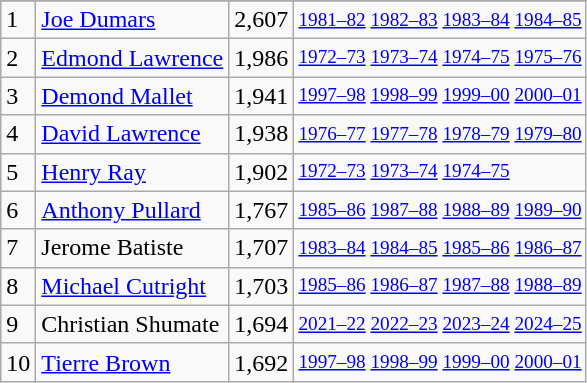<table class="wikitable">
<tr>
</tr>
<tr>
<td>1</td>
<td><a href='#'>Joe Dumars</a></td>
<td>2,607</td>
<td style="font-size:80%;"><a href='#'>1981–82</a> <a href='#'>1982–83</a> <a href='#'>1983–84</a> <a href='#'>1984–85</a></td>
</tr>
<tr>
<td>2</td>
<td><a href='#'>Edmond Lawrence</a></td>
<td>1,986</td>
<td style="font-size:80%;"><a href='#'>1972–73</a> <a href='#'>1973–74</a> <a href='#'>1974–75</a> <a href='#'>1975–76</a></td>
</tr>
<tr>
<td>3</td>
<td><a href='#'>Demond Mallet</a></td>
<td>1,941</td>
<td style="font-size:80%;"><a href='#'>1997–98</a> <a href='#'>1998–99</a> <a href='#'>1999–00</a> <a href='#'>2000–01</a></td>
</tr>
<tr>
<td>4</td>
<td><a href='#'>David Lawrence</a></td>
<td>1,938</td>
<td style="font-size:80%;"><a href='#'>1976–77</a> <a href='#'>1977–78</a> <a href='#'>1978–79</a> <a href='#'>1979–80</a></td>
</tr>
<tr>
<td>5</td>
<td><a href='#'>Henry Ray</a></td>
<td>1,902</td>
<td style="font-size:80%;"><a href='#'>1972–73</a> <a href='#'>1973–74</a> <a href='#'>1974–75</a></td>
</tr>
<tr>
<td>6</td>
<td><a href='#'>Anthony Pullard</a></td>
<td>1,767</td>
<td style="font-size:80%;"><a href='#'>1985–86</a> <a href='#'>1987–88</a> <a href='#'>1988–89</a> <a href='#'>1989–90</a></td>
</tr>
<tr>
<td>7</td>
<td>Jerome Batiste</td>
<td>1,707</td>
<td style="font-size:80%;"><a href='#'>1983–84</a> <a href='#'>1984–85</a> <a href='#'>1985–86</a> <a href='#'>1986–87</a></td>
</tr>
<tr>
<td>8</td>
<td><a href='#'>Michael Cutright</a></td>
<td>1,703</td>
<td style="font-size:80%;"><a href='#'>1985–86</a> <a href='#'>1986–87</a> <a href='#'>1987–88</a> <a href='#'>1988–89</a></td>
</tr>
<tr>
<td>9</td>
<td>Christian Shumate</td>
<td>1,694</td>
<td style="font-size:80%;"><a href='#'>2021–22</a> <a href='#'>2022–23</a> <a href='#'>2023–24</a> <a href='#'>2024–25</a></td>
</tr>
<tr>
<td>10</td>
<td><a href='#'>Tierre Brown</a></td>
<td>1,692</td>
<td style="font-size:80%;"><a href='#'>1997–98</a> <a href='#'>1998–99</a> <a href='#'>1999–00</a> <a href='#'>2000–01</a></td>
</tr>
</table>
